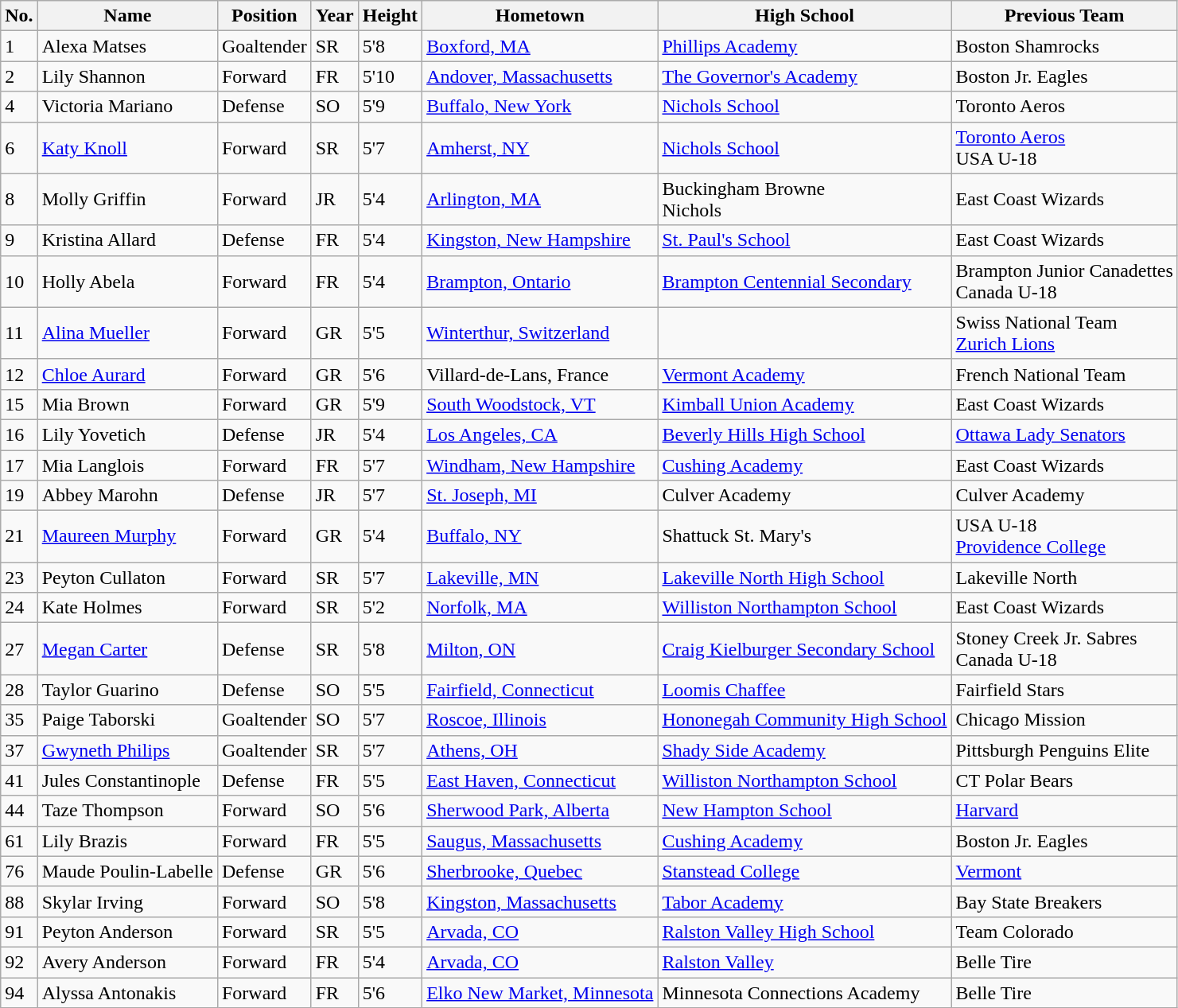<table class="wikitable sortable">
<tr>
<th>No.</th>
<th>Name</th>
<th>Position</th>
<th>Year</th>
<th>Height</th>
<th>Hometown</th>
<th>High School</th>
<th>Previous Team</th>
</tr>
<tr>
<td>1</td>
<td>Alexa Matses</td>
<td>Goaltender</td>
<td>SR</td>
<td>5'8</td>
<td><a href='#'>Boxford, MA</a></td>
<td><a href='#'>Phillips Academy</a></td>
<td>Boston Shamrocks</td>
</tr>
<tr>
<td>2</td>
<td>Lily Shannon</td>
<td>Forward</td>
<td>FR</td>
<td>5'10</td>
<td><a href='#'>Andover, Massachusetts</a></td>
<td><a href='#'>The Governor's Academy</a></td>
<td>Boston Jr. Eagles</td>
</tr>
<tr>
<td>4</td>
<td>Victoria Mariano</td>
<td>Defense</td>
<td>SO</td>
<td>5'9</td>
<td><a href='#'>Buffalo, New York</a></td>
<td><a href='#'>Nichols School</a></td>
<td>Toronto Aeros</td>
</tr>
<tr>
<td>6</td>
<td><a href='#'>Katy Knoll</a></td>
<td>Forward</td>
<td>SR</td>
<td>5'7</td>
<td><a href='#'>Amherst, NY</a></td>
<td><a href='#'>Nichols School</a></td>
<td><a href='#'>Toronto Aeros</a><br>USA U-18</td>
</tr>
<tr>
<td>8</td>
<td>Molly Griffin</td>
<td>Forward</td>
<td>JR</td>
<td>5'4</td>
<td><a href='#'>Arlington, MA</a></td>
<td>Buckingham Browne<br>Nichols</td>
<td>East Coast Wizards</td>
</tr>
<tr>
<td>9</td>
<td>Kristina Allard</td>
<td>Defense</td>
<td>FR</td>
<td>5'4</td>
<td><a href='#'>Kingston, New Hampshire</a></td>
<td><a href='#'>St. Paul's School</a></td>
<td>East Coast Wizards</td>
</tr>
<tr>
<td>10</td>
<td>Holly Abela</td>
<td>Forward</td>
<td>FR</td>
<td>5'4</td>
<td><a href='#'>Brampton, Ontario</a></td>
<td><a href='#'>Brampton Centennial Secondary</a></td>
<td>Brampton Junior Canadettes<br>Canada U-18</td>
</tr>
<tr>
<td>11</td>
<td><a href='#'>Alina Mueller</a></td>
<td>Forward</td>
<td>GR</td>
<td>5'5</td>
<td><a href='#'>Winterthur, Switzerland</a></td>
<td></td>
<td>Swiss National Team<br><a href='#'>Zurich Lions</a></td>
</tr>
<tr>
<td>12</td>
<td><a href='#'>Chloe Aurard</a></td>
<td>Forward</td>
<td>GR</td>
<td>5'6</td>
<td>Villard-de-Lans, France</td>
<td><a href='#'>Vermont Academy</a></td>
<td>French National Team</td>
</tr>
<tr>
<td>15</td>
<td>Mia Brown</td>
<td>Forward</td>
<td>GR</td>
<td>5'9</td>
<td><a href='#'>South Woodstock, VT</a></td>
<td><a href='#'>Kimball Union Academy</a></td>
<td>East Coast Wizards</td>
</tr>
<tr>
<td>16</td>
<td>Lily Yovetich</td>
<td>Defense</td>
<td>JR</td>
<td>5'4</td>
<td><a href='#'>Los Angeles, CA</a></td>
<td><a href='#'>Beverly Hills High School</a></td>
<td><a href='#'>Ottawa Lady Senators</a></td>
</tr>
<tr>
<td>17</td>
<td>Mia Langlois</td>
<td>Forward</td>
<td>FR</td>
<td>5'7</td>
<td><a href='#'>Windham, New Hampshire</a></td>
<td><a href='#'>Cushing Academy</a></td>
<td>East Coast Wizards</td>
</tr>
<tr>
<td>19</td>
<td>Abbey Marohn</td>
<td>Defense</td>
<td>JR</td>
<td>5'7</td>
<td><a href='#'>St. Joseph, MI</a></td>
<td>Culver Academy</td>
<td>Culver Academy</td>
</tr>
<tr>
<td>21</td>
<td><a href='#'>Maureen Murphy</a></td>
<td>Forward</td>
<td>GR</td>
<td>5'4</td>
<td><a href='#'>Buffalo, NY</a></td>
<td>Shattuck St. Mary's</td>
<td>USA U-18<br><a href='#'>Providence College</a></td>
</tr>
<tr>
<td>23</td>
<td>Peyton Cullaton</td>
<td>Forward</td>
<td>SR</td>
<td>5'7</td>
<td><a href='#'>Lakeville, MN</a></td>
<td><a href='#'>Lakeville North High School</a></td>
<td>Lakeville North</td>
</tr>
<tr>
<td>24</td>
<td>Kate Holmes</td>
<td>Forward</td>
<td>SR</td>
<td>5'2</td>
<td><a href='#'>Norfolk, MA</a></td>
<td><a href='#'>Williston Northampton School</a></td>
<td>East Coast Wizards</td>
</tr>
<tr>
<td>27</td>
<td><a href='#'>Megan Carter</a></td>
<td>Defense</td>
<td>SR</td>
<td>5'8</td>
<td><a href='#'>Milton, ON</a></td>
<td><a href='#'>Craig Kielburger Secondary School</a></td>
<td>Stoney Creek Jr. Sabres<br>Canada U-18</td>
</tr>
<tr>
<td>28</td>
<td>Taylor Guarino</td>
<td>Defense</td>
<td>SO</td>
<td>5'5</td>
<td><a href='#'>Fairfield, Connecticut</a></td>
<td><a href='#'>Loomis Chaffee</a></td>
<td>Fairfield Stars</td>
</tr>
<tr>
<td>35</td>
<td>Paige Taborski</td>
<td>Goaltender</td>
<td>SO</td>
<td>5'7</td>
<td><a href='#'>Roscoe, Illinois</a></td>
<td><a href='#'>Hononegah Community High School</a></td>
<td>Chicago Mission</td>
</tr>
<tr>
<td>37</td>
<td><a href='#'>Gwyneth Philips</a></td>
<td>Goaltender</td>
<td>SR</td>
<td>5'7</td>
<td><a href='#'>Athens, OH</a></td>
<td><a href='#'>Shady Side Academy</a></td>
<td>Pittsburgh Penguins Elite</td>
</tr>
<tr>
<td>41</td>
<td>Jules Constantinople</td>
<td>Defense</td>
<td>FR</td>
<td>5'5</td>
<td><a href='#'>East Haven, Connecticut</a></td>
<td><a href='#'>Williston Northampton School</a></td>
<td>CT Polar Bears</td>
</tr>
<tr>
<td>44</td>
<td>Taze Thompson</td>
<td>Forward</td>
<td>SO</td>
<td>5'6</td>
<td><a href='#'>Sherwood Park, Alberta</a></td>
<td><a href='#'>New Hampton School</a></td>
<td><a href='#'>Harvard</a></td>
</tr>
<tr>
<td>61</td>
<td>Lily Brazis</td>
<td>Forward</td>
<td>FR</td>
<td>5'5</td>
<td><a href='#'>Saugus, Massachusetts</a></td>
<td><a href='#'>Cushing Academy</a></td>
<td>Boston Jr. Eagles</td>
</tr>
<tr>
<td>76</td>
<td>Maude Poulin-Labelle</td>
<td>Defense</td>
<td>GR</td>
<td>5'6</td>
<td><a href='#'>Sherbrooke, Quebec</a></td>
<td><a href='#'>Stanstead College</a></td>
<td><a href='#'>Vermont</a></td>
</tr>
<tr>
<td>88</td>
<td>Skylar Irving</td>
<td>Forward</td>
<td>SO</td>
<td>5'8</td>
<td><a href='#'>Kingston, Massachusetts</a></td>
<td><a href='#'>Tabor Academy</a></td>
<td>Bay State Breakers</td>
</tr>
<tr>
<td>91</td>
<td>Peyton Anderson</td>
<td>Forward</td>
<td>SR</td>
<td>5'5</td>
<td><a href='#'>Arvada, CO</a></td>
<td><a href='#'>Ralston Valley High School</a></td>
<td>Team Colorado</td>
</tr>
<tr>
<td>92</td>
<td>Avery Anderson</td>
<td>Forward</td>
<td>FR</td>
<td>5'4</td>
<td><a href='#'>Arvada, CO</a></td>
<td><a href='#'>Ralston Valley</a></td>
<td>Belle Tire</td>
</tr>
<tr>
<td>94</td>
<td>Alyssa Antonakis</td>
<td>Forward</td>
<td>FR</td>
<td>5'6</td>
<td><a href='#'>Elko New Market, Minnesota</a></td>
<td>Minnesota Connections Academy</td>
<td>Belle Tire</td>
</tr>
</table>
